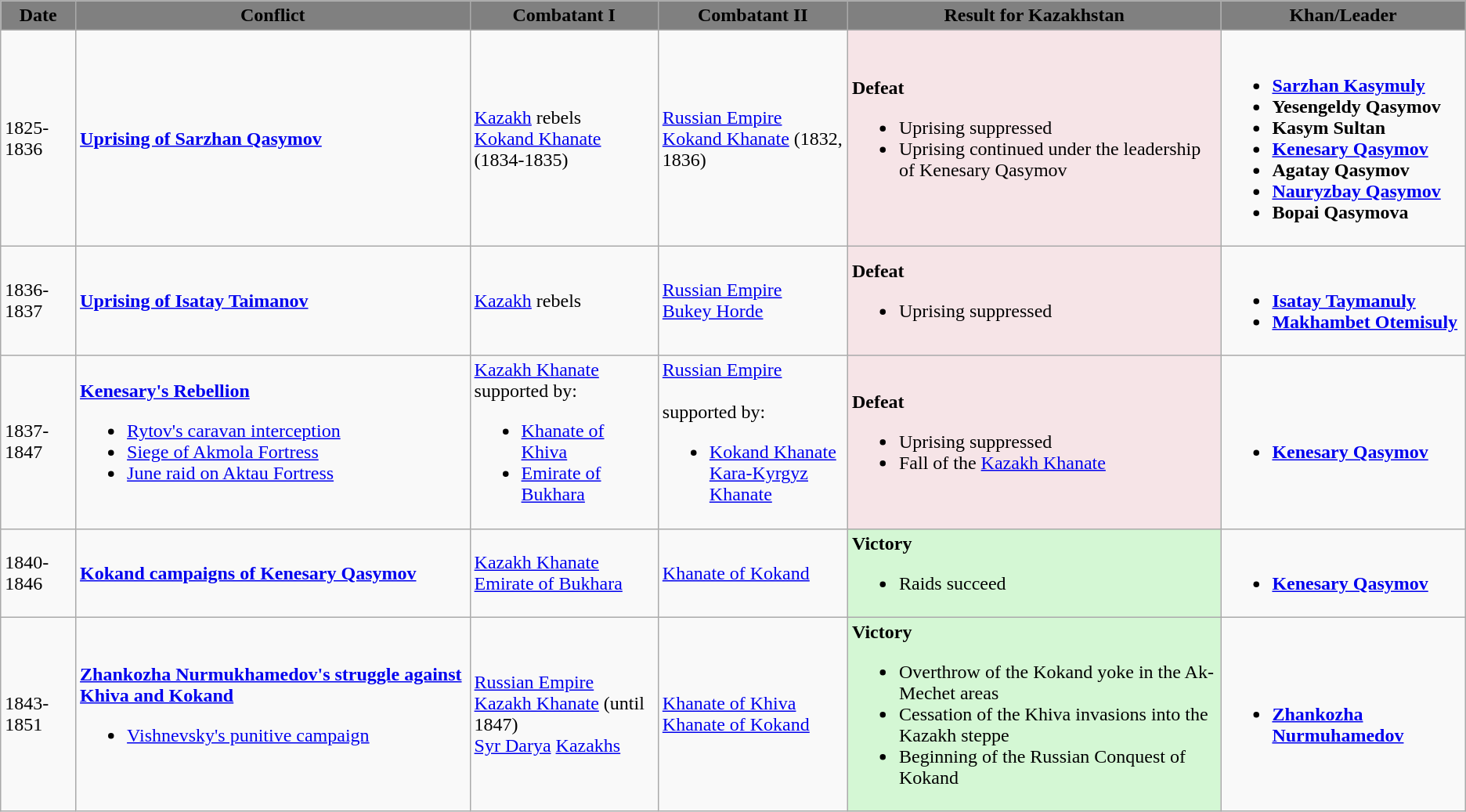<table class="wikitable">
<tr>
<th style="background:gray;">Date</th>
<th style="background:gray;">Conflict</th>
<th style="background:gray;">Combatant I</th>
<th style="background:gray;">Combatant II</th>
<th style="background:gray;">Result for Kazakhstan</th>
<th style="background:gray;">Khan/Leader</th>
</tr>
<tr>
<td>1825-1836</td>
<td><strong><a href='#'>Uprising of Sarzhan Qasymov</a></strong></td>
<td><a href='#'>Kazakh</a> rebels<br> <a href='#'>Kokand Khanate</a> (1834-1835)</td>
<td> <a href='#'>Russian Empire</a><br> <a href='#'>Kokand Khanate</a> (1832, 1836)</td>
<td style="background:#F6E4E7"><strong>Defeat</strong><br><ul><li>Uprising suppressed</li><li>Uprising continued under the leadership of Kenesary Qasymov</li></ul></td>
<td><br><ul><li><strong><a href='#'>Sarzhan Kasymuly</a></strong></li><li><strong>Yesengeldy Qasymov</strong></li><li><strong>Kasym Sultan </strong></li><li><strong><a href='#'>Kenesary Qasymov</a></strong></li><li><strong>Agatay Qasymov</strong></li><li><strong><a href='#'>Nauryzbay Qasymov</a></strong></li><li><strong>Bopai Qasymova</strong></li></ul></td>
</tr>
<tr>
<td>1836-1837</td>
<td><strong><a href='#'>Uprising of Isatay Taimanov</a></strong></td>
<td><a href='#'>Kazakh</a> rebels</td>
<td> <a href='#'>Russian Empire</a><br><a href='#'>Bukey Horde</a></td>
<td style="background:#F6E4E7"><strong>Defeat</strong><br><ul><li>Uprising suppressed</li></ul></td>
<td><br><ul><li><strong><a href='#'>Isatay Taymanuly</a></strong></li><li><strong><a href='#'>Makhambet Otemisuly</a></strong></li></ul></td>
</tr>
<tr>
<td>1837-1847</td>
<td><strong><a href='#'>Kenesary's Rebellion</a></strong><br><ul><li><a href='#'>Rytov's caravan interception</a></li><li><a href='#'>Siege of Akmola Fortress</a></li><li><a href='#'>June raid on Aktau Fortress</a></li></ul></td>
<td><a href='#'>Kazakh Khanate</a><br>supported by:<br><ul><li><a href='#'>Khanate of Khiva</a></li><li> <a href='#'>Emirate of Bukhara</a></li></ul></td>
<td> <a href='#'>Russian Empire</a><br><br>supported by:<ul><li> <a href='#'>Kokand Khanate</a><br> <a href='#'>Kara-Kyrgyz Khanate</a></li></ul></td>
<td style="background:#F6E4E7"><strong>Defeat</strong><br><ul><li>Uprising suppressed</li><li>Fall of the <a href='#'>Kazakh Khanate</a></li></ul></td>
<td><br><ul><li><strong><a href='#'>Kenesary Qasymov</a></strong></li></ul></td>
</tr>
<tr>
<td>1840-1846</td>
<td><strong><a href='#'>Kokand campaigns of Kenesary Qasymov</a></strong></td>
<td><a href='#'>Kazakh Khanate</a><br> <a href='#'>Emirate of Bukhara</a></td>
<td> <a href='#'>Khanate of Kokand</a></td>
<td style="background:#D4F7D4"><strong>Victory</strong><br><ul><li>Raids succeed</li></ul></td>
<td><br><ul><li><strong><a href='#'>Kenesary Qasymov</a></strong></li></ul></td>
</tr>
<tr>
<td>1843-1851</td>
<td><strong><a href='#'>Zhankozha Nurmukhamedov's struggle against Khiva and Kokand</a></strong><br><ul><li><a href='#'>Vishnevsky's punitive campaign</a></li></ul></td>
<td> <a href='#'>Russian Empire</a><br><a href='#'>Kazakh Khanate</a> (until 1847)<br><a href='#'>Syr Darya</a> <a href='#'>Kazakhs</a></td>
<td> <a href='#'>Khanate of Khiva</a><br> <a href='#'>Khanate of Kokand</a></td>
<td style="background:#D4F7D4"><strong>Victory</strong><br><ul><li>Overthrow of the Kokand yoke in the Ak-Mechet areas</li><li>Cessation of the Khiva invasions into the Kazakh steppe</li><li>Beginning of the Russian Conquest of Kokand</li></ul></td>
<td><br><ul><li><strong><a href='#'>Zhankozha Nurmuhamedov</a></strong></li></ul></td>
</tr>
</table>
